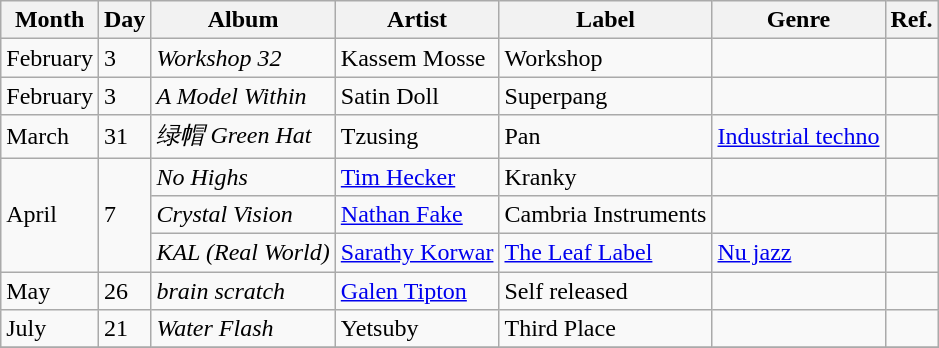<table class="wikitable">
<tr>
<th>Month</th>
<th>Day</th>
<th>Album</th>
<th>Artist</th>
<th>Label</th>
<th>Genre</th>
<th>Ref.</th>
</tr>
<tr>
<td rowspan="1">February</td>
<td rowspan="1">3</td>
<td><em>Workshop 32</em></td>
<td>Kassem Mosse</td>
<td>Workshop</td>
<td></td>
<td></td>
</tr>
<tr>
<td rowspan="1">February</td>
<td rowspan="1">3</td>
<td><em>A Model Within</em></td>
<td>Satin Doll</td>
<td>Superpang</td>
<td></td>
<td></td>
</tr>
<tr>
<td rowspan="1">March</td>
<td rowspan="1">31</td>
<td><em>绿帽 Green Hat</em></td>
<td>Tzusing</td>
<td>Pan</td>
<td><a href='#'>Industrial techno</a></td>
<td></td>
</tr>
<tr>
<td rowspan="3">April</td>
<td rowspan="3">7</td>
<td><em>No Highs</em></td>
<td><a href='#'>Tim Hecker</a></td>
<td>Kranky</td>
<td></td>
<td></td>
</tr>
<tr>
<td><em>Crystal Vision</em></td>
<td><a href='#'>Nathan Fake</a></td>
<td>Cambria Instruments</td>
<td></td>
<td></td>
</tr>
<tr>
<td><em>KAL (Real World)</em></td>
<td><a href='#'>Sarathy Korwar</a></td>
<td><a href='#'>The Leaf Label</a></td>
<td><a href='#'>Nu jazz</a></td>
<td></td>
</tr>
<tr>
<td rowspan="1">May</td>
<td rowspan="1">26</td>
<td><em>brain scratch</em></td>
<td><a href='#'>Galen Tipton</a></td>
<td>Self released</td>
<td></td>
<td></td>
</tr>
<tr>
<td rowspan="1">July</td>
<td rowspan="1">21</td>
<td><em>Water Flash</em></td>
<td>Yetsuby</td>
<td>Third Place</td>
<td></td>
<td></td>
</tr>
<tr>
</tr>
</table>
